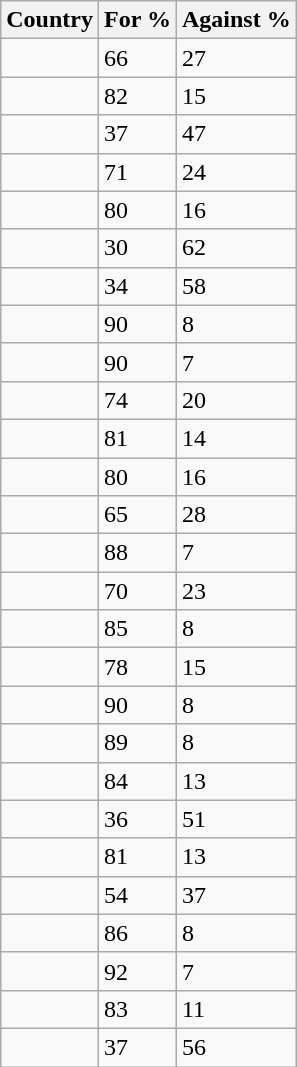<table class="wikitable sortable sticky-header">
<tr>
<th>Country</th>
<th>For %</th>
<th>Against %</th>
</tr>
<tr>
<td></td>
<td>66</td>
<td>27</td>
</tr>
<tr>
<td></td>
<td>82</td>
<td>15</td>
</tr>
<tr>
<td></td>
<td>37</td>
<td>47</td>
</tr>
<tr>
<td></td>
<td>71</td>
<td>24</td>
</tr>
<tr>
<td></td>
<td>80</td>
<td>16</td>
</tr>
<tr>
<td></td>
<td>30</td>
<td>62</td>
</tr>
<tr>
<td></td>
<td>34</td>
<td>58</td>
</tr>
<tr>
<td></td>
<td>90</td>
<td>8</td>
</tr>
<tr>
<td></td>
<td>90</td>
<td>7</td>
</tr>
<tr>
<td></td>
<td>74</td>
<td>20</td>
</tr>
<tr>
<td></td>
<td>81</td>
<td>14</td>
</tr>
<tr>
<td></td>
<td>80</td>
<td>16</td>
</tr>
<tr>
<td></td>
<td>65</td>
<td>28</td>
</tr>
<tr>
<td></td>
<td>88</td>
<td>7</td>
</tr>
<tr>
<td></td>
<td>70</td>
<td>23</td>
</tr>
<tr>
<td></td>
<td>85</td>
<td>8</td>
</tr>
<tr>
<td></td>
<td>78</td>
<td>15</td>
</tr>
<tr>
<td></td>
<td>90</td>
<td>8</td>
</tr>
<tr>
<td></td>
<td>89</td>
<td>8</td>
</tr>
<tr>
<td></td>
<td>84</td>
<td>13</td>
</tr>
<tr>
<td></td>
<td>36</td>
<td>51</td>
</tr>
<tr>
<td></td>
<td>81</td>
<td>13</td>
</tr>
<tr>
<td></td>
<td>54</td>
<td>37</td>
</tr>
<tr>
<td></td>
<td>86</td>
<td>8</td>
</tr>
<tr>
<td></td>
<td>92</td>
<td>7</td>
</tr>
<tr>
<td></td>
<td>83</td>
<td>11</td>
</tr>
<tr>
<td></td>
<td>37</td>
<td>56</td>
</tr>
</table>
